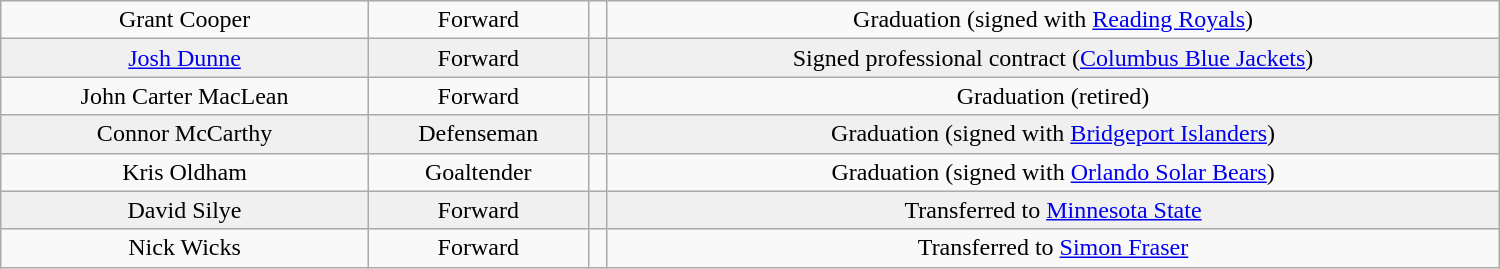<table class="wikitable" width=1000>
<tr align="center" bgcolor="">
<td>Grant Cooper</td>
<td>Forward</td>
<td></td>
<td>Graduation (signed with <a href='#'>Reading Royals</a>)</td>
</tr>
<tr align="center" bgcolor="f0f0f0">
<td><a href='#'>Josh Dunne</a></td>
<td>Forward</td>
<td></td>
<td>Signed professional contract (<a href='#'>Columbus Blue Jackets</a>)</td>
</tr>
<tr align="center" bgcolor="">
<td>John Carter MacLean</td>
<td>Forward</td>
<td></td>
<td>Graduation (retired)</td>
</tr>
<tr align="center" bgcolor="f0f0f0">
<td>Connor McCarthy</td>
<td>Defenseman</td>
<td></td>
<td>Graduation (signed with <a href='#'>Bridgeport Islanders</a>)</td>
</tr>
<tr align="center" bgcolor="">
<td>Kris Oldham</td>
<td>Goaltender</td>
<td></td>
<td>Graduation (signed with <a href='#'>Orlando Solar Bears</a>)</td>
</tr>
<tr align="center" bgcolor="f0f0f0">
<td>David Silye</td>
<td>Forward</td>
<td></td>
<td>Transferred to <a href='#'>Minnesota State</a></td>
</tr>
<tr align="center" bgcolor="">
<td>Nick Wicks</td>
<td>Forward</td>
<td></td>
<td>Transferred to <a href='#'>Simon Fraser</a></td>
</tr>
</table>
